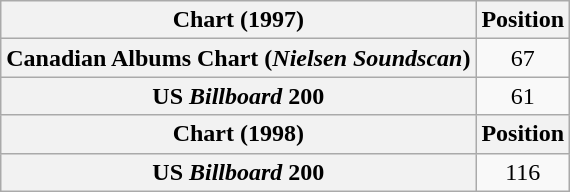<table class="wikitable plainrowheaders" style="text-align:center">
<tr>
<th scope="col">Chart (1997)</th>
<th scope="col">Position</th>
</tr>
<tr>
<th scope="row">Canadian Albums Chart (<em>Nielsen Soundscan</em>)</th>
<td>67</td>
</tr>
<tr>
<th scope="row">US <em>Billboard</em> 200</th>
<td>61</td>
</tr>
<tr>
<th scope="col">Chart (1998)</th>
<th scope="col">Position</th>
</tr>
<tr>
<th scope="row">US <em>Billboard</em> 200</th>
<td>116</td>
</tr>
</table>
